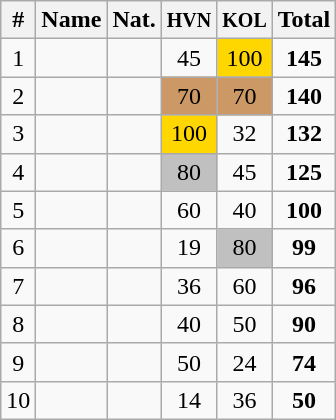<table class="wikitable sortable" style="text-align:center;">
<tr>
<th>#</th>
<th>Name</th>
<th>Nat.</th>
<th><small>HVN</small></th>
<th><small>KOL</small></th>
<th>Total</th>
</tr>
<tr>
<td>1</td>
<td align=left></td>
<td></td>
<td>45</td>
<td bgcolor="gold">100</td>
<td><strong>145</strong></td>
</tr>
<tr>
<td>2</td>
<td align=left></td>
<td></td>
<td bgcolor=CC9966>70</td>
<td bgcolor=CC9966>70</td>
<td><strong>140</strong></td>
</tr>
<tr>
<td>3</td>
<td align=left></td>
<td></td>
<td bgcolor="gold">100</td>
<td>32</td>
<td><strong>132</strong></td>
</tr>
<tr>
<td>4</td>
<td align=left></td>
<td></td>
<td bgcolor="silver">80</td>
<td>45</td>
<td><strong>125</strong></td>
</tr>
<tr>
<td>5</td>
<td align=left></td>
<td></td>
<td>60</td>
<td>40</td>
<td><strong>100</strong></td>
</tr>
<tr>
<td>6</td>
<td align=left></td>
<td></td>
<td>19</td>
<td bgcolor="silver">80</td>
<td><strong>99</strong></td>
</tr>
<tr>
<td>7</td>
<td align=left></td>
<td></td>
<td>36</td>
<td>60</td>
<td><strong>96</strong></td>
</tr>
<tr>
<td>8</td>
<td align=left></td>
<td></td>
<td>40</td>
<td>50</td>
<td><strong>90</strong></td>
</tr>
<tr>
<td>9</td>
<td align=left></td>
<td></td>
<td>50</td>
<td>24</td>
<td><strong>74</strong></td>
</tr>
<tr>
<td>10</td>
<td align=left></td>
<td></td>
<td>14</td>
<td>36</td>
<td><strong>50</strong></td>
</tr>
</table>
